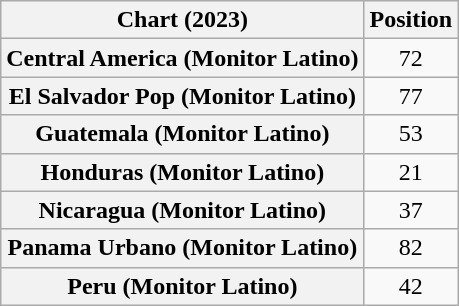<table class="wikitable sortable plainrowheaders" style="text-align:center">
<tr>
<th scope="col">Chart (2023)</th>
<th scope="col">Position</th>
</tr>
<tr>
<th scope="row">Central America (Monitor Latino)</th>
<td>72</td>
</tr>
<tr>
<th scope="row">El Salvador Pop (Monitor Latino)</th>
<td>77</td>
</tr>
<tr>
<th scope="row">Guatemala (Monitor Latino)</th>
<td>53</td>
</tr>
<tr>
<th scope="row">Honduras (Monitor Latino)</th>
<td>21</td>
</tr>
<tr>
<th scope="row">Nicaragua (Monitor Latino)</th>
<td>37</td>
</tr>
<tr>
<th scope="row">Panama Urbano (Monitor Latino)</th>
<td>82</td>
</tr>
<tr>
<th scope="row">Peru (Monitor Latino)</th>
<td>42</td>
</tr>
</table>
